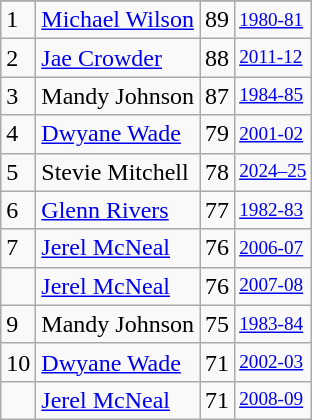<table class="wikitable">
<tr>
</tr>
<tr>
<td>1</td>
<td><a href='#'>Michael Wilson</a></td>
<td>89</td>
<td style="font-size:80%;"><a href='#'>1980-81</a></td>
</tr>
<tr>
<td>2</td>
<td><a href='#'>Jae Crowder</a></td>
<td>88</td>
<td style="font-size:80%;"><a href='#'>2011-12</a></td>
</tr>
<tr>
<td>3</td>
<td>Mandy Johnson</td>
<td>87</td>
<td style="font-size:80%;"><a href='#'>1984-85</a></td>
</tr>
<tr>
<td>4</td>
<td><a href='#'>Dwyane Wade</a></td>
<td>79</td>
<td style="font-size:80%;"><a href='#'>2001-02</a></td>
</tr>
<tr>
<td>5</td>
<td>Stevie Mitchell</td>
<td>78</td>
<td style="font-size:80%;"><a href='#'>2024–25</a></td>
</tr>
<tr>
<td>6</td>
<td><a href='#'>Glenn Rivers</a></td>
<td>77</td>
<td style="font-size:80%;"><a href='#'>1982-83</a></td>
</tr>
<tr>
<td>7</td>
<td><a href='#'>Jerel McNeal</a></td>
<td>76</td>
<td style="font-size:80%;"><a href='#'>2006-07</a></td>
</tr>
<tr>
<td></td>
<td><a href='#'>Jerel McNeal</a></td>
<td>76</td>
<td style="font-size:80%;"><a href='#'>2007-08</a></td>
</tr>
<tr>
<td>9</td>
<td>Mandy Johnson</td>
<td>75</td>
<td style="font-size:80%;"><a href='#'>1983-84</a></td>
</tr>
<tr>
<td>10</td>
<td><a href='#'>Dwyane Wade</a></td>
<td>71</td>
<td style="font-size:80%;"><a href='#'>2002-03</a></td>
</tr>
<tr>
<td></td>
<td><a href='#'>Jerel McNeal</a></td>
<td>71</td>
<td style="font-size:80%;"><a href='#'>2008-09</a></td>
</tr>
</table>
